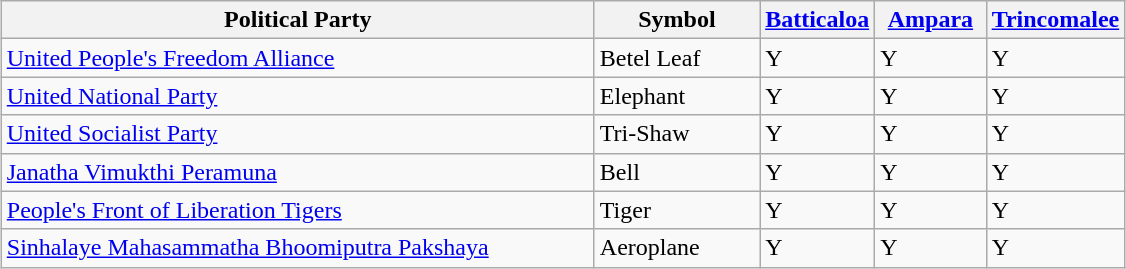<table class="wikitable" style="width:750px; margin: 1em auto 1em auto">
<tr>
<th width="55%">Political Party</th>
<th width="15%">Symbol</th>
<th width="10%"><a href='#'>Batticaloa</a></th>
<th width="10%"><a href='#'>Ampara</a></th>
<th width="10%"><a href='#'>Trincomalee</a></th>
</tr>
<tr>
<td><a href='#'>United People's Freedom Alliance</a></td>
<td>Betel Leaf</td>
<td>Y</td>
<td>Y</td>
<td>Y</td>
</tr>
<tr>
<td><a href='#'>United National Party</a></td>
<td>Elephant</td>
<td>Y</td>
<td>Y</td>
<td>Y</td>
</tr>
<tr>
<td><a href='#'>United Socialist Party</a></td>
<td>Tri-Shaw</td>
<td>Y</td>
<td>Y</td>
<td>Y</td>
</tr>
<tr>
<td><a href='#'>Janatha Vimukthi Peramuna</a></td>
<td>Bell</td>
<td>Y</td>
<td>Y</td>
<td>Y</td>
</tr>
<tr>
<td><a href='#'>People's Front of Liberation Tigers</a></td>
<td>Tiger</td>
<td>Y</td>
<td>Y</td>
<td>Y</td>
</tr>
<tr>
<td><a href='#'>Sinhalaye Mahasammatha Bhoomiputra Pakshaya</a></td>
<td>Aeroplane</td>
<td>Y</td>
<td>Y</td>
<td>Y</td>
</tr>
</table>
